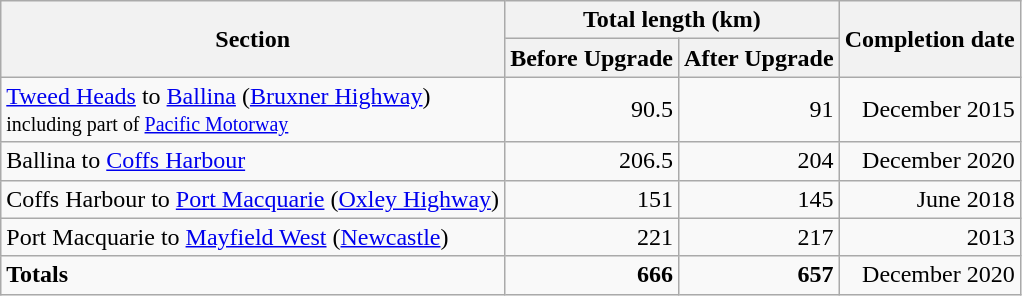<table class="wikitable plainrowheaders" style="text-align:right;">
<tr>
<th scope="col" rowspan="2">Section</th>
<th scope="col" colspan="2">Total length (km)</th>
<th scope="col" rowspan="2">Completion date</th>
</tr>
<tr>
<th scope="col">Before Upgrade</th>
<th scope="col">After Upgrade</th>
</tr>
<tr>
<td scope="row" align="left"><a href='#'>Tweed Heads</a> to <a href='#'>Ballina</a> (<a href='#'>Bruxner Highway</a>)<br><small>including part of <a href='#'>Pacific Motorway</a></small></td>
<td>90.5</td>
<td>91</td>
<td>December 2015</td>
</tr>
<tr>
<td scope="row" align="left">Ballina to <a href='#'>Coffs Harbour</a></td>
<td>206.5</td>
<td>204</td>
<td>December 2020</td>
</tr>
<tr>
<td scope="row" align="left">Coffs Harbour to <a href='#'>Port Macquarie</a> (<a href='#'>Oxley Highway</a>)</td>
<td>151</td>
<td>145</td>
<td>June 2018</td>
</tr>
<tr>
<td scope="row" align="left">Port Macquarie to <a href='#'>Mayfield West</a> (<a href='#'>Newcastle</a>)</td>
<td>221</td>
<td>217</td>
<td>2013</td>
</tr>
<tr>
<td scope="row" align="left"><strong>Totals</strong></td>
<td><strong>666</strong></td>
<td><strong>657</strong></td>
<td>December 2020</td>
</tr>
</table>
